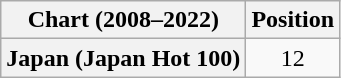<table class="wikitable plainrowheaders" style="text-align:center">
<tr>
<th scope="col">Chart (2008–2022)</th>
<th scope="col">Position</th>
</tr>
<tr>
<th scope="row">Japan (Japan Hot 100)</th>
<td>12</td>
</tr>
</table>
